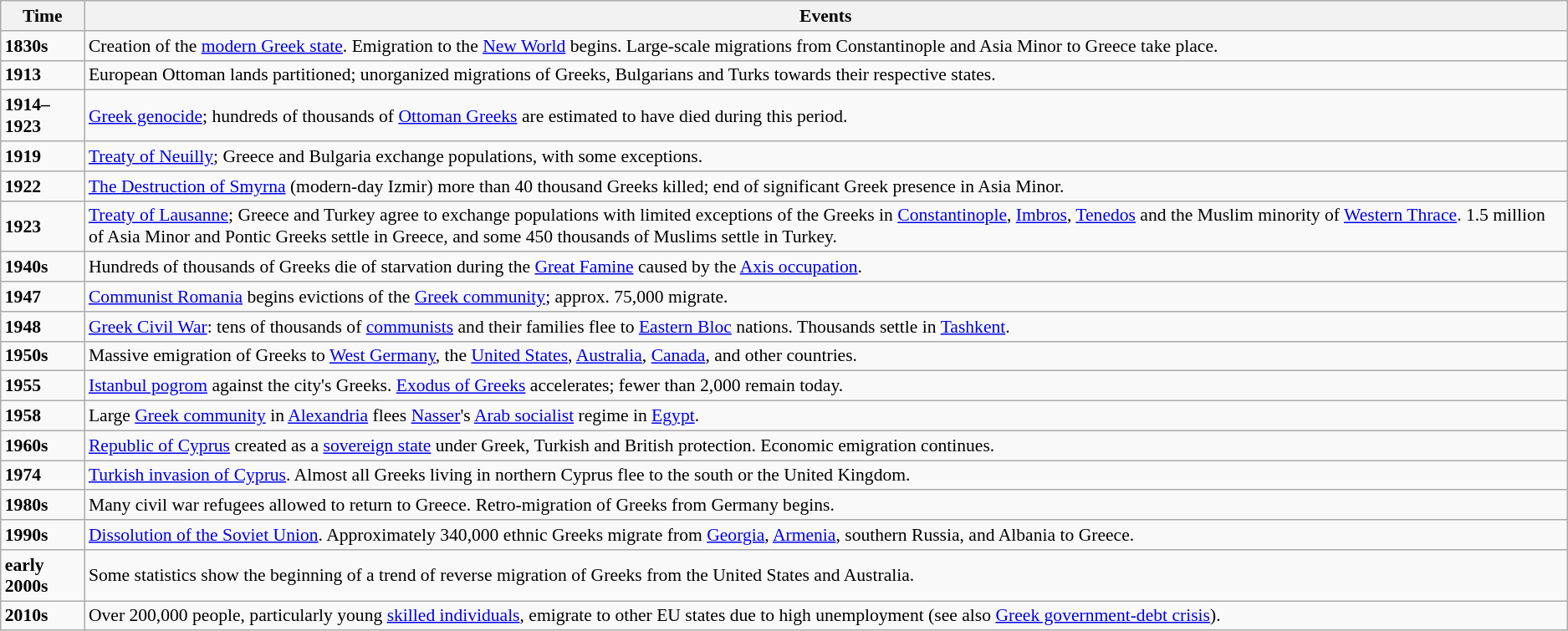<table class="wikitable" style="font-size:90%;">
<tr>
<th style="width:60px">Time</th>
<th>Events</th>
</tr>
<tr>
<td><strong>1830s</strong></td>
<td>Creation of the <a href='#'>modern Greek state</a>. Emigration to the <a href='#'>New World</a> begins. Large-scale migrations from Constantinople and Asia Minor to Greece take place.</td>
</tr>
<tr>
<td><strong>1913</strong></td>
<td>European Ottoman lands partitioned; unorganized migrations of Greeks, Bulgarians and Turks towards their respective states.</td>
</tr>
<tr>
<td><strong>1914–1923</strong></td>
<td><a href='#'>Greek genocide</a>; hundreds of thousands of <a href='#'>Ottoman Greeks</a> are estimated to have died during this period.</td>
</tr>
<tr>
<td><strong>1919</strong></td>
<td><a href='#'>Treaty of Neuilly</a>; Greece and Bulgaria exchange populations, with some exceptions.</td>
</tr>
<tr>
<td><strong>1922</strong></td>
<td><a href='#'>The Destruction of Smyrna</a> (modern-day Izmir) more than 40 thousand Greeks killed; end of significant Greek presence in Asia Minor.</td>
</tr>
<tr>
<td><strong>1923</strong></td>
<td><a href='#'>Treaty of Lausanne</a>; Greece and Turkey agree to exchange populations with limited exceptions of the Greeks in <a href='#'>Constantinople</a>, <a href='#'>Imbros</a>, <a href='#'>Tenedos</a> and the Muslim minority of <a href='#'>Western Thrace</a>. 1.5 million of Asia Minor and Pontic Greeks settle in Greece, and some 450 thousands of Muslims settle in Turkey.</td>
</tr>
<tr>
<td><strong>1940s</strong></td>
<td>Hundreds of thousands of Greeks die of starvation during the <a href='#'>Great Famine</a> caused by the <a href='#'>Axis occupation</a>.</td>
</tr>
<tr>
<td><strong>1947</strong></td>
<td><a href='#'>Communist Romania</a> begins evictions of the <a href='#'>Greek community</a>; approx. 75,000 migrate.</td>
</tr>
<tr>
<td><strong>1948</strong></td>
<td><a href='#'>Greek Civil War</a>: tens of thousands of <a href='#'>communists</a> and their families flee to <a href='#'>Eastern Bloc</a> nations. Thousands settle in <a href='#'>Tashkent</a>.</td>
</tr>
<tr>
<td><strong>1950s</strong></td>
<td>Massive emigration of Greeks to <a href='#'>West Germany</a>, the <a href='#'>United States</a>, <a href='#'>Australia</a>, <a href='#'>Canada</a>, and other countries.</td>
</tr>
<tr>
<td><strong>1955</strong></td>
<td><a href='#'>Istanbul pogrom</a> against the city's Greeks. <a href='#'>Exodus of Greeks</a> accelerates; fewer than 2,000 remain today.</td>
</tr>
<tr>
<td><strong>1958</strong></td>
<td>Large <a href='#'>Greek community</a> in <a href='#'>Alexandria</a> flees <a href='#'>Nasser</a>'s <a href='#'>Arab socialist</a> regime in <a href='#'>Egypt</a>.</td>
</tr>
<tr>
<td><strong>1960s</strong></td>
<td><a href='#'>Republic of Cyprus</a> created as a <a href='#'>sovereign state</a> under Greek, Turkish and British protection. Economic emigration continues.</td>
</tr>
<tr>
<td><strong>1974</strong></td>
<td><a href='#'>Turkish invasion of Cyprus</a>. Almost all Greeks living in northern Cyprus flee to the south or the United Kingdom.</td>
</tr>
<tr>
<td><strong>1980s</strong></td>
<td>Many civil war refugees allowed to return to Greece. Retro-migration of Greeks from Germany begins.</td>
</tr>
<tr>
<td><strong>1990s</strong></td>
<td><a href='#'>Dissolution of the Soviet Union</a>. Approximately 340,000 ethnic Greeks migrate from <a href='#'>Georgia</a>, <a href='#'>Armenia</a>, southern Russia, and Albania to Greece.</td>
</tr>
<tr>
<td><strong>early 2000s</strong></td>
<td>Some statistics show the beginning of a trend of reverse migration of Greeks from the United States and Australia.</td>
</tr>
<tr>
<td><strong>2010s</strong></td>
<td>Over 200,000 people, particularly young <a href='#'>skilled individuals</a>, emigrate to other EU states due to high unemployment (see also <a href='#'>Greek government-debt crisis</a>).</td>
</tr>
</table>
